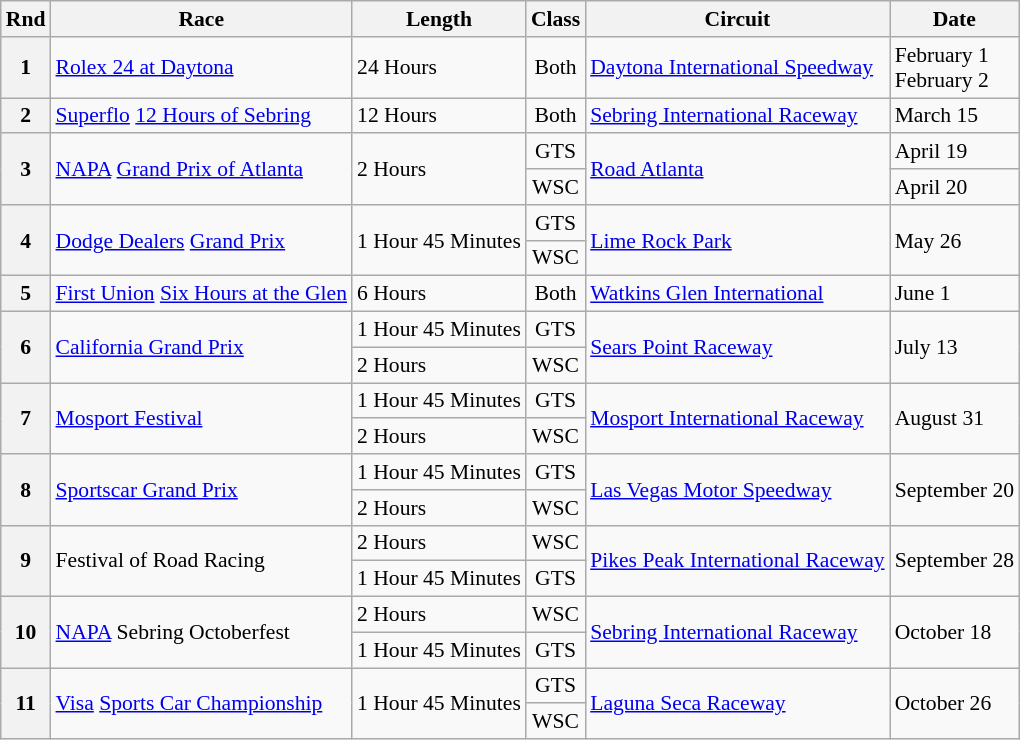<table class="wikitable" style="font-size: 90%;">
<tr>
<th>Rnd</th>
<th>Race</th>
<th>Length</th>
<th>Class</th>
<th>Circuit</th>
<th>Date</th>
</tr>
<tr>
<th>1</th>
<td><a href='#'>Rolex 24 at Daytona</a></td>
<td>24 Hours</td>
<td align="center">Both</td>
<td><a href='#'>Daytona International Speedway</a></td>
<td>February 1<br>February 2</td>
</tr>
<tr>
<th>2</th>
<td><a href='#'>Superflo</a> <a href='#'>12 Hours of Sebring</a></td>
<td>12 Hours</td>
<td align="center">Both</td>
<td><a href='#'>Sebring International Raceway</a></td>
<td>March 15</td>
</tr>
<tr>
<th rowspan=2>3</th>
<td rowspan=2><a href='#'>NAPA</a> <a href='#'>Grand Prix of Atlanta</a></td>
<td rowspan=2>2 Hours</td>
<td align="center">GTS</td>
<td rowspan=2><a href='#'>Road Atlanta</a></td>
<td>April 19</td>
</tr>
<tr>
<td align="center">WSC</td>
<td>April 20</td>
</tr>
<tr>
<th rowspan=2>4</th>
<td rowspan=2><a href='#'>Dodge Dealers</a> <a href='#'>Grand Prix</a></td>
<td rowspan=2>1 Hour 45 Minutes</td>
<td align="center">GTS</td>
<td rowspan=2><a href='#'>Lime Rock Park</a></td>
<td rowspan=2>May 26</td>
</tr>
<tr>
<td align="center">WSC</td>
</tr>
<tr>
<th>5</th>
<td><a href='#'>First Union</a> <a href='#'>Six Hours at the Glen</a></td>
<td>6 Hours</td>
<td align="center">Both</td>
<td><a href='#'>Watkins Glen International</a></td>
<td>June 1</td>
</tr>
<tr>
<th rowspan=2>6</th>
<td rowspan=2><a href='#'>California Grand Prix</a></td>
<td>1 Hour 45 Minutes</td>
<td align="center">GTS</td>
<td rowspan=2><a href='#'>Sears Point Raceway</a></td>
<td rowspan=2>July 13</td>
</tr>
<tr>
<td>2 Hours</td>
<td align="center">WSC</td>
</tr>
<tr>
<th rowspan=2>7</th>
<td rowspan=2><a href='#'>Mosport Festival</a></td>
<td>1 Hour 45 Minutes</td>
<td align="center">GTS</td>
<td rowspan=2><a href='#'>Mosport International Raceway</a></td>
<td rowspan=2>August 31</td>
</tr>
<tr>
<td>2 Hours</td>
<td align="center">WSC</td>
</tr>
<tr>
<th rowspan=2>8</th>
<td rowspan=2><a href='#'>Sportscar Grand Prix</a></td>
<td>1 Hour 45 Minutes</td>
<td align="center">GTS</td>
<td rowspan=2><a href='#'>Las Vegas Motor Speedway</a></td>
<td rowspan=2>September 20</td>
</tr>
<tr>
<td>2 Hours</td>
<td align="center">WSC</td>
</tr>
<tr>
<th rowspan=2>9</th>
<td rowspan=2>Festival of Road Racing</td>
<td>2 Hours</td>
<td align="center">WSC</td>
<td rowspan=2><a href='#'>Pikes Peak International Raceway</a></td>
<td rowspan=2>September 28</td>
</tr>
<tr>
<td>1 Hour 45 Minutes</td>
<td align="center">GTS</td>
</tr>
<tr>
<th rowspan=2>10</th>
<td rowspan=2><a href='#'>NAPA</a> Sebring Octoberfest</td>
<td>2 Hours</td>
<td align="center">WSC</td>
<td rowspan=2><a href='#'>Sebring International Raceway</a></td>
<td rowspan=2>October 18</td>
</tr>
<tr>
<td>1 Hour 45 Minutes</td>
<td align="center">GTS</td>
</tr>
<tr>
<th rowspan=2>11</th>
<td rowspan=2><a href='#'>Visa</a> <a href='#'>Sports Car Championship</a></td>
<td rowspan=2>1 Hour 45 Minutes</td>
<td align="center">GTS</td>
<td rowspan=2><a href='#'>Laguna Seca Raceway</a></td>
<td rowspan=2>October 26</td>
</tr>
<tr>
<td align="center">WSC</td>
</tr>
</table>
